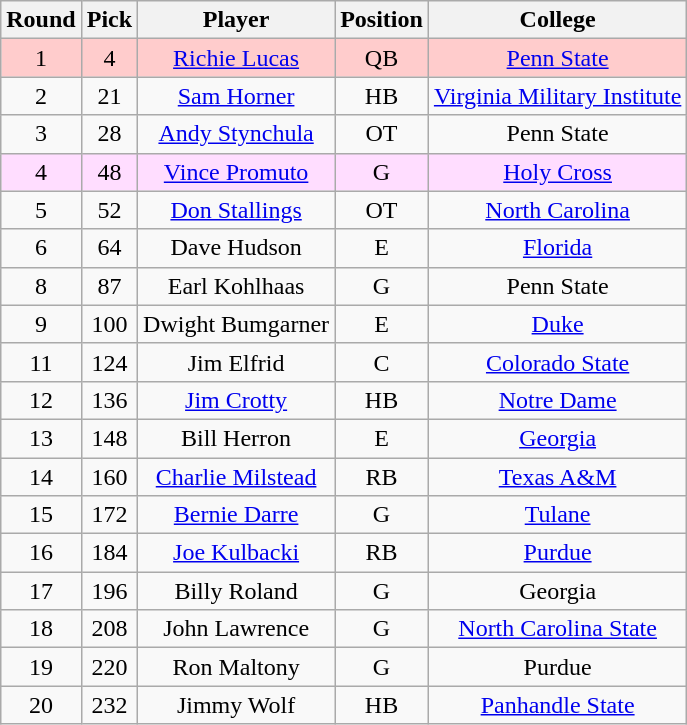<table class="wikitable sortable sortable"  style="text-align:center;">
<tr>
<th>Round</th>
<th>Pick</th>
<th>Player</th>
<th>Position</th>
<th>College</th>
</tr>
<tr style="background:#fcc;">
<td>1</td>
<td>4</td>
<td><a href='#'>Richie Lucas</a></td>
<td>QB</td>
<td><a href='#'>Penn State</a></td>
</tr>
<tr>
<td>2</td>
<td>21</td>
<td><a href='#'>Sam Horner</a></td>
<td>HB</td>
<td><a href='#'>Virginia Military Institute</a></td>
</tr>
<tr>
<td>3</td>
<td>28</td>
<td><a href='#'>Andy Stynchula</a></td>
<td>OT</td>
<td>Penn State</td>
</tr>
<tr style="background:#fdf;">
<td>4</td>
<td>48</td>
<td><a href='#'>Vince Promuto</a></td>
<td>G</td>
<td><a href='#'>Holy Cross</a></td>
</tr>
<tr>
<td>5</td>
<td>52</td>
<td><a href='#'>Don Stallings</a></td>
<td>OT</td>
<td><a href='#'>North Carolina</a></td>
</tr>
<tr>
<td>6</td>
<td>64</td>
<td>Dave Hudson</td>
<td>E</td>
<td><a href='#'>Florida</a></td>
</tr>
<tr>
<td>8</td>
<td>87</td>
<td>Earl Kohlhaas</td>
<td>G</td>
<td>Penn State</td>
</tr>
<tr>
<td>9</td>
<td>100</td>
<td>Dwight Bumgarner</td>
<td>E</td>
<td><a href='#'>Duke</a></td>
</tr>
<tr>
<td>11</td>
<td>124</td>
<td>Jim Elfrid</td>
<td>C</td>
<td><a href='#'>Colorado State</a></td>
</tr>
<tr>
<td>12</td>
<td>136</td>
<td><a href='#'>Jim Crotty</a></td>
<td>HB</td>
<td><a href='#'>Notre Dame</a></td>
</tr>
<tr>
<td>13</td>
<td>148</td>
<td>Bill Herron</td>
<td>E</td>
<td><a href='#'>Georgia</a></td>
</tr>
<tr>
<td>14</td>
<td>160</td>
<td><a href='#'>Charlie Milstead</a></td>
<td>RB</td>
<td><a href='#'>Texas A&M</a></td>
</tr>
<tr>
<td>15</td>
<td>172</td>
<td><a href='#'>Bernie Darre</a></td>
<td>G</td>
<td><a href='#'>Tulane</a></td>
</tr>
<tr>
<td>16</td>
<td>184</td>
<td><a href='#'>Joe Kulbacki</a></td>
<td>RB</td>
<td><a href='#'>Purdue</a></td>
</tr>
<tr>
<td>17</td>
<td>196</td>
<td>Billy Roland</td>
<td>G</td>
<td>Georgia</td>
</tr>
<tr>
<td>18</td>
<td>208</td>
<td>John Lawrence</td>
<td>G</td>
<td><a href='#'>North Carolina State</a></td>
</tr>
<tr>
<td>19</td>
<td>220</td>
<td>Ron Maltony</td>
<td>G</td>
<td>Purdue</td>
</tr>
<tr>
<td>20</td>
<td>232</td>
<td>Jimmy Wolf</td>
<td>HB</td>
<td><a href='#'>Panhandle State</a></td>
</tr>
</table>
